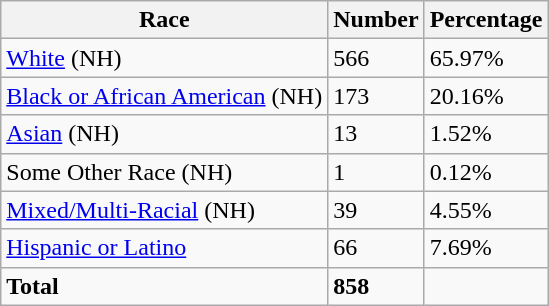<table class="wikitable">
<tr>
<th>Race</th>
<th>Number</th>
<th>Percentage</th>
</tr>
<tr>
<td><a href='#'>White</a> (NH)</td>
<td>566</td>
<td>65.97%</td>
</tr>
<tr>
<td><a href='#'>Black or African American</a> (NH)</td>
<td>173</td>
<td>20.16%</td>
</tr>
<tr>
<td><a href='#'>Asian</a> (NH)</td>
<td>13</td>
<td>1.52%</td>
</tr>
<tr>
<td>Some Other Race (NH)</td>
<td>1</td>
<td>0.12%</td>
</tr>
<tr>
<td><a href='#'>Mixed/Multi-Racial</a> (NH)</td>
<td>39</td>
<td>4.55%</td>
</tr>
<tr>
<td><a href='#'>Hispanic or Latino</a></td>
<td>66</td>
<td>7.69%</td>
</tr>
<tr>
<td><strong>Total</strong></td>
<td><strong>858</strong></td>
<td></td>
</tr>
</table>
